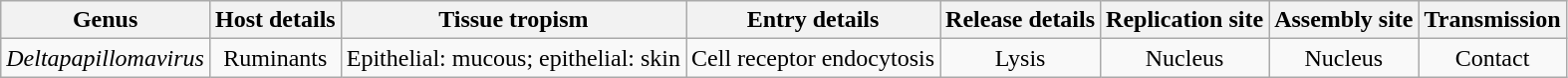<table class="wikitable sortable" style="text-align:center">
<tr>
<th>Genus</th>
<th>Host details</th>
<th>Tissue tropism</th>
<th>Entry details</th>
<th>Release details</th>
<th>Replication site</th>
<th>Assembly site</th>
<th>Transmission</th>
</tr>
<tr>
<td><em>Deltapapillomavirus</em></td>
<td>Ruminants</td>
<td>Epithelial: mucous; epithelial: skin</td>
<td>Cell receptor endocytosis</td>
<td>Lysis</td>
<td>Nucleus</td>
<td>Nucleus</td>
<td>Contact</td>
</tr>
</table>
